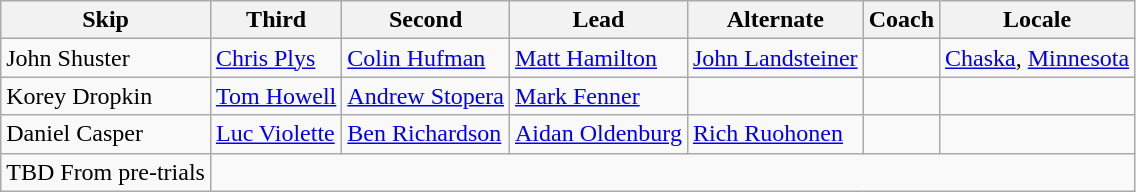<table class=wikitable>
<tr>
<th scope="col">Skip</th>
<th scope="col">Third</th>
<th scope="col">Second</th>
<th scope="col">Lead</th>
<th scope="col">Alternate</th>
<th scope="col">Coach</th>
<th scope="col">Locale</th>
</tr>
<tr>
<td>John Shuster</td>
<td><a href='#'>Chris Plys</a></td>
<td><a href='#'>Colin Hufman</a></td>
<td><a href='#'>Matt Hamilton</a></td>
<td><a href='#'>John Landsteiner</a></td>
<td></td>
<td> <a href='#'>Chaska</a>, <a href='#'>Minnesota</a></td>
</tr>
<tr>
<td>Korey Dropkin</td>
<td><a href='#'>Tom Howell</a></td>
<td><a href='#'>Andrew Stopera</a></td>
<td><a href='#'>Mark Fenner</a></td>
<td></td>
<td></td>
<td></td>
</tr>
<tr>
<td>Daniel Casper</td>
<td><a href='#'>Luc Violette</a></td>
<td><a href='#'>Ben Richardson</a></td>
<td><a href='#'>Aidan Oldenburg</a></td>
<td><a href='#'>Rich Ruohonen</a></td>
<td></td>
<td></td>
</tr>
<tr>
<td>TBD From pre-trials</td>
</tr>
</table>
